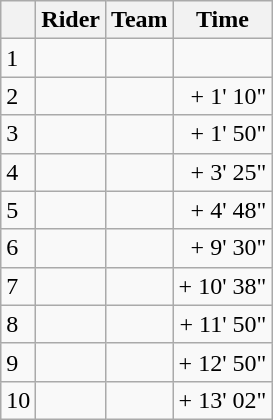<table class="wikitable">
<tr>
<th></th>
<th>Rider</th>
<th>Team</th>
<th>Time</th>
</tr>
<tr>
<td>1</td>
<td>  </td>
<td></td>
<td align="right"></td>
</tr>
<tr>
<td>2</td>
<td></td>
<td></td>
<td align="right">+ 1' 10"</td>
</tr>
<tr>
<td>3</td>
<td></td>
<td></td>
<td align="right">+ 1' 50"</td>
</tr>
<tr>
<td>4</td>
<td></td>
<td></td>
<td align="right">+ 3' 25"</td>
</tr>
<tr>
<td>5</td>
<td></td>
<td></td>
<td align="right">+ 4' 48"</td>
</tr>
<tr>
<td>6</td>
<td></td>
<td></td>
<td align="right">+ 9' 30"</td>
</tr>
<tr>
<td>7</td>
<td></td>
<td></td>
<td align="right">+ 10' 38"</td>
</tr>
<tr>
<td>8</td>
<td></td>
<td></td>
<td align="right">+ 11' 50"</td>
</tr>
<tr>
<td>9</td>
<td></td>
<td></td>
<td align="right">+ 12' 50"</td>
</tr>
<tr>
<td>10</td>
<td></td>
<td></td>
<td align="right">+ 13' 02"</td>
</tr>
</table>
